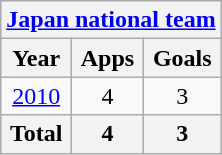<table class="wikitable" style="text-align:center">
<tr>
<th colspan=3><a href='#'>Japan national team</a></th>
</tr>
<tr>
<th>Year</th>
<th>Apps</th>
<th>Goals</th>
</tr>
<tr>
<td><a href='#'>2010</a></td>
<td>4</td>
<td>3</td>
</tr>
<tr>
<th>Total</th>
<th>4</th>
<th>3</th>
</tr>
</table>
